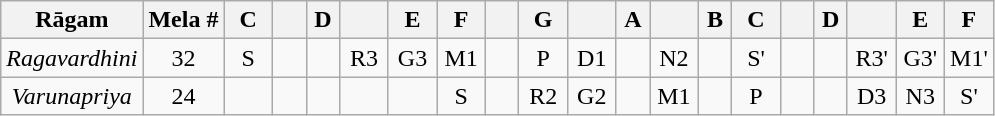<table class="wikitable" style="text-align:center">
<tr>
<th>Rāgam</th>
<th>Mela #</th>
<th>C</th>
<th></th>
<th>D</th>
<th></th>
<th>E</th>
<th>F</th>
<th></th>
<th>G</th>
<th></th>
<th>A</th>
<th></th>
<th>B</th>
<th>C</th>
<th></th>
<th>D</th>
<th></th>
<th>E</th>
<th>F</th>
</tr>
<tr>
<td><em>Ragavardhini</em></td>
<td>32</td>
<td width="25px">S</td>
<td width="15px"></td>
<td width="15px"></td>
<td width="25px">R3</td>
<td width="25px">G3</td>
<td width="25px">M1</td>
<td width="15px"></td>
<td width="25px">P</td>
<td width="25px">D1</td>
<td width="15px"></td>
<td width="25px">N2</td>
<td width="15px"></td>
<td width="25px">S'</td>
<td width="15px"></td>
<td width="15px"></td>
<td width="25px">R3'</td>
<td width="25px">G3'</td>
<td width="25px">M1'</td>
</tr>
<tr>
<td><em>Varunapriya</em></td>
<td>24</td>
<td></td>
<td></td>
<td></td>
<td></td>
<td></td>
<td>S</td>
<td></td>
<td>R2</td>
<td>G2</td>
<td></td>
<td>M1</td>
<td></td>
<td>P</td>
<td></td>
<td></td>
<td>D3</td>
<td>N3</td>
<td>S'</td>
</tr>
</table>
